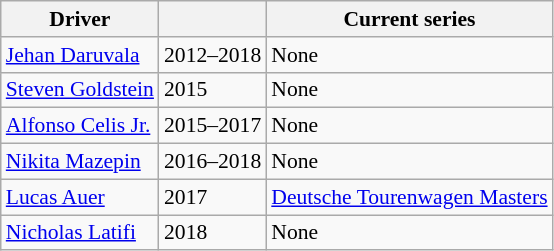<table class="wikitable sortable" style="font-size: 90%;">
<tr>
<th>Driver</th>
<th></th>
<th>Current series</th>
</tr>
<tr>
<td> <a href='#'>Jehan Daruvala</a></td>
<td>2012–2018</td>
<td>None</td>
</tr>
<tr>
<td> <a href='#'>Steven Goldstein</a></td>
<td>2015</td>
<td>None</td>
</tr>
<tr>
<td> <a href='#'>Alfonso Celis Jr.</a></td>
<td>2015–2017</td>
<td>None</td>
</tr>
<tr>
<td> <a href='#'>Nikita Mazepin</a></td>
<td>2016–2018</td>
<td>None</td>
</tr>
<tr>
<td> <a href='#'>Lucas Auer</a></td>
<td>2017</td>
<td><a href='#'>Deutsche Tourenwagen Masters</a></td>
</tr>
<tr>
<td> <a href='#'>Nicholas Latifi</a></td>
<td>2018</td>
<td>None</td>
</tr>
</table>
